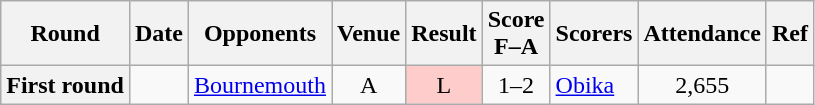<table class="wikitable plainrowheaders sortable" style="text-align:center">
<tr>
<th scope="col">Round</th>
<th scope="col">Date</th>
<th scope="col">Opponents</th>
<th scope="col">Venue</th>
<th scope="col">Result</th>
<th scope="col">Score<br>F–A</th>
<th scope="col" class="unsortable">Scorers</th>
<th scope="col">Attendance</th>
<th scope="col" class="unsortable">Ref</th>
</tr>
<tr>
<th scope="row">First round</th>
<td align="left"></td>
<td align="left"><a href='#'>Bournemouth</a></td>
<td>A</td>
<td style="background-color:#FFCCCC">L</td>
<td>1–2</td>
<td align="left"><a href='#'>Obika</a></td>
<td>2,655</td>
<td></td>
</tr>
</table>
